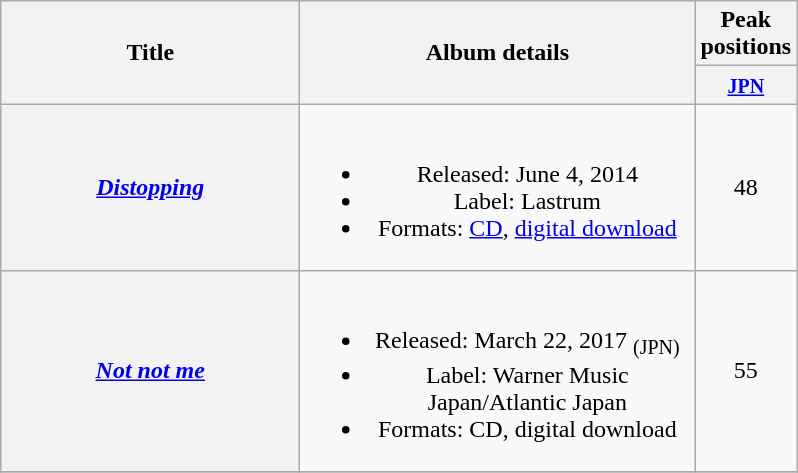<table class="wikitable plainrowheaders" style="text-align:center;">
<tr>
<th style="width:12em;" rowspan="2">Title</th>
<th style="width:16em;" rowspan="2">Album details</th>
<th colspan="1">Peak positions</th>
</tr>
<tr>
<th style="width:2.5em;"><small><a href='#'>JPN</a></small><br></th>
</tr>
<tr>
<th scope="row"><em><a href='#'>Distopping</a></em></th>
<td><br><ul><li>Released: June 4, 2014 </li><li>Label: Lastrum</li><li>Formats: <a href='#'>CD</a>, <a href='#'>digital download</a></li></ul></td>
<td>48</td>
</tr>
<tr>
<th scope="row"><em><a href='#'>Not not me</a></em></th>
<td><br><ul><li>Released: March 22, 2017 <sub>(JPN)</sub></li><li>Label: Warner Music Japan/Atlantic Japan</li><li>Formats: CD, digital download</li></ul></td>
<td>55</td>
</tr>
<tr>
</tr>
</table>
